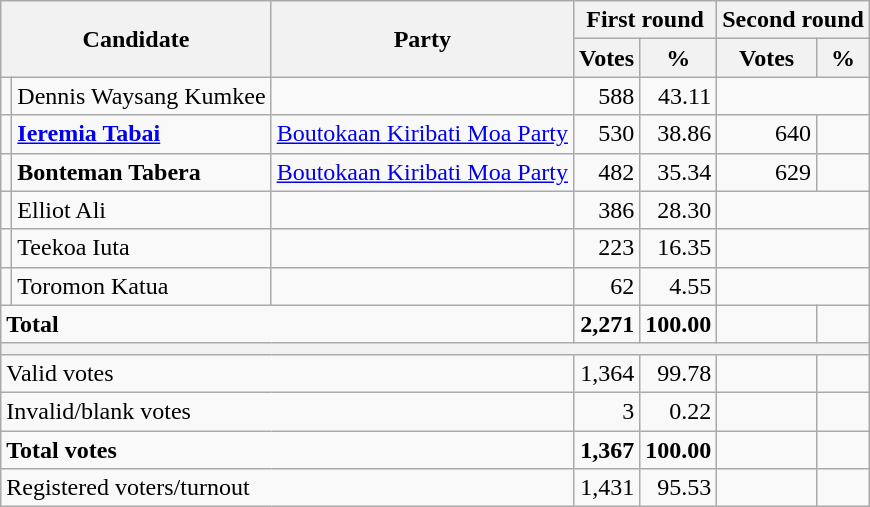<table class=wikitable style=text-align:right>
<tr>
<th colspan=2 rowspan=2>Candidate</th>
<th rowspan=2>Party</th>
<th colspan=2>First round</th>
<th colspan=2>Second round</th>
</tr>
<tr>
<th>Votes</th>
<th>%</th>
<th>Votes</th>
<th>%</th>
</tr>
<tr>
<td></td>
<td align=left>Dennis Waysang Kumkee</td>
<td></td>
<td>588</td>
<td>43.11</td>
<td align=center colspan=2></td>
</tr>
<tr>
<td bgcolor=></td>
<td align=left><strong><a href='#'>Ieremia Tabai</a></strong></td>
<td align=left><a href='#'>Boutokaan Kiribati Moa Party</a></td>
<td>530</td>
<td>38.86</td>
<td>640</td>
<td></td>
</tr>
<tr>
<td bgcolor=></td>
<td align=left><strong>Bonteman Tabera</strong></td>
<td align=left><a href='#'>Boutokaan Kiribati Moa Party</a></td>
<td>482</td>
<td>35.34</td>
<td>629</td>
<td></td>
</tr>
<tr>
<td></td>
<td align=left>Elliot Ali</td>
<td></td>
<td>386</td>
<td>28.30</td>
<td align=center colspan=2></td>
</tr>
<tr>
<td></td>
<td align=left>Teekoa Iuta</td>
<td></td>
<td>223</td>
<td>16.35</td>
<td colspan=2></td>
</tr>
<tr>
<td></td>
<td align=left>Toromon Katua</td>
<td></td>
<td>62</td>
<td>4.55</td>
<td colspan=2></td>
</tr>
<tr style="font-weight:bold">
<td colspan=3 align=left>Total</td>
<td>2,271</td>
<td>100.00</td>
<td></td>
<td></td>
</tr>
<tr>
<th colspan=7></th>
</tr>
<tr>
<td colspan=3 align=left>Valid votes</td>
<td>1,364</td>
<td>99.78</td>
<td></td>
<td></td>
</tr>
<tr>
<td colspan=3 align=left>Invalid/blank votes</td>
<td>3</td>
<td>0.22</td>
<td></td>
<td></td>
</tr>
<tr style="font-weight:bold">
<td colspan=3 align=left>Total votes</td>
<td>1,367</td>
<td>100.00</td>
<td></td>
<td></td>
</tr>
<tr>
<td colspan=3 align=left>Registered voters/turnout</td>
<td>1,431</td>
<td>95.53</td>
<td></td>
<td></td>
</tr>
</table>
